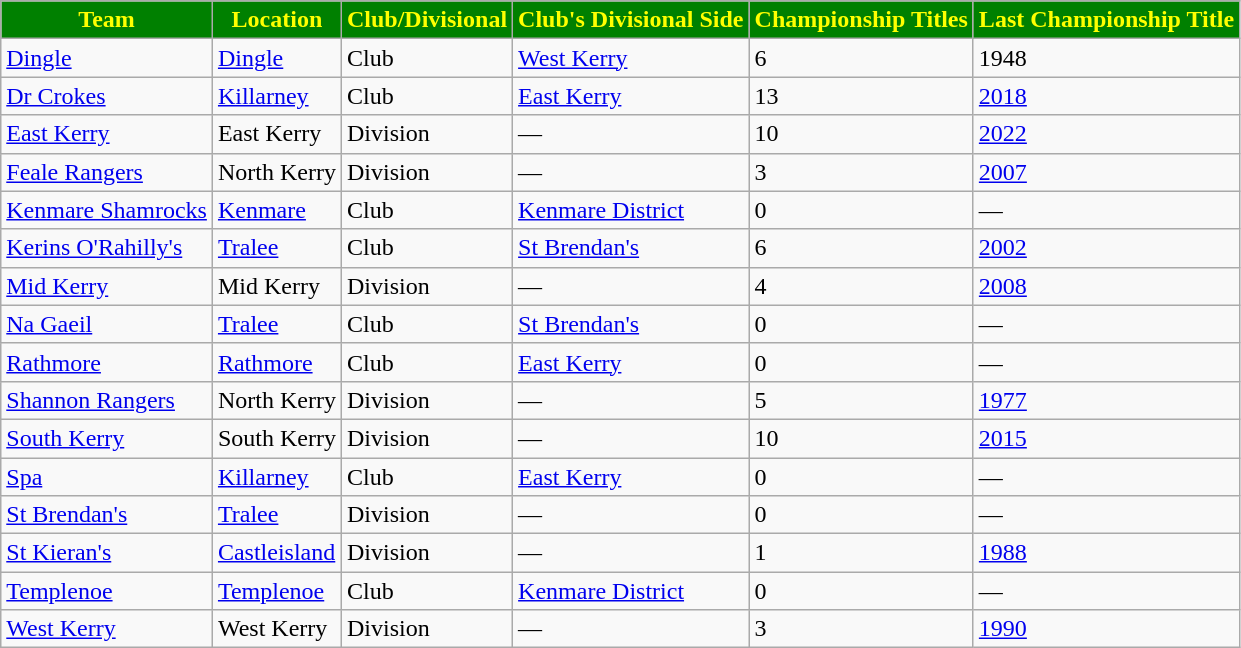<table class="wikitable sortable">
<tr>
<th style="background:green;color:yellow">Team</th>
<th style="background:green;color:yellow">Location</th>
<th style="background:green;color:yellow">Club/Divisional</th>
<th style="background:green;color:yellow">Club's Divisional Side</th>
<th style="background:green;color:yellow">Championship Titles</th>
<th style="background:green;color:yellow">Last Championship Title</th>
</tr>
<tr>
<td> <a href='#'>Dingle</a></td>
<td><a href='#'>Dingle</a></td>
<td>Club</td>
<td><a href='#'>West Kerry</a></td>
<td>6</td>
<td>1948</td>
</tr>
<tr>
<td> <a href='#'>Dr Crokes</a></td>
<td><a href='#'>Killarney</a></td>
<td>Club</td>
<td><a href='#'>East Kerry</a></td>
<td>13</td>
<td><a href='#'>2018</a></td>
</tr>
<tr>
<td> <a href='#'>East Kerry</a></td>
<td>East Kerry</td>
<td>Division</td>
<td>—</td>
<td>10</td>
<td><a href='#'>2022</a></td>
</tr>
<tr>
<td> <a href='#'>Feale Rangers</a></td>
<td>North Kerry</td>
<td>Division</td>
<td>—</td>
<td>3</td>
<td><a href='#'>2007</a></td>
</tr>
<tr>
<td> <a href='#'>Kenmare Shamrocks</a></td>
<td><a href='#'>Kenmare</a></td>
<td>Club</td>
<td><a href='#'>Kenmare District</a></td>
<td>0</td>
<td>—</td>
</tr>
<tr>
<td> <a href='#'>Kerins O'Rahilly's</a></td>
<td><a href='#'>Tralee</a></td>
<td>Club</td>
<td><a href='#'>St Brendan's</a></td>
<td>6</td>
<td><a href='#'>2002</a></td>
</tr>
<tr>
<td> <a href='#'>Mid Kerry</a></td>
<td>Mid Kerry</td>
<td>Division</td>
<td>—</td>
<td>4</td>
<td><a href='#'>2008</a></td>
</tr>
<tr>
<td> <a href='#'>Na Gaeil</a></td>
<td><a href='#'>Tralee</a></td>
<td>Club</td>
<td><a href='#'>St Brendan's</a></td>
<td>0</td>
<td>—</td>
</tr>
<tr>
<td> <a href='#'>Rathmore</a></td>
<td><a href='#'>Rathmore</a></td>
<td>Club</td>
<td><a href='#'>East Kerry</a></td>
<td>0</td>
<td>—</td>
</tr>
<tr>
<td> <a href='#'>Shannon Rangers</a></td>
<td>North Kerry</td>
<td>Division</td>
<td>—</td>
<td>5</td>
<td><a href='#'>1977</a></td>
</tr>
<tr>
<td> <a href='#'>South Kerry</a></td>
<td>South Kerry</td>
<td>Division</td>
<td>—</td>
<td>10</td>
<td><a href='#'>2015</a></td>
</tr>
<tr>
<td> <a href='#'>Spa</a></td>
<td><a href='#'>Killarney</a></td>
<td>Club</td>
<td><a href='#'>East Kerry</a></td>
<td>0</td>
<td>—</td>
</tr>
<tr>
<td> <a href='#'>St Brendan's</a></td>
<td><a href='#'>Tralee</a></td>
<td>Division</td>
<td>—</td>
<td>0</td>
<td>—</td>
</tr>
<tr>
<td> <a href='#'>St Kieran's</a></td>
<td><a href='#'>Castleisland</a></td>
<td>Division</td>
<td>—</td>
<td>1</td>
<td><a href='#'>1988</a></td>
</tr>
<tr>
<td> <a href='#'>Templenoe</a></td>
<td><a href='#'>Templenoe</a></td>
<td>Club</td>
<td><a href='#'>Kenmare District</a></td>
<td>0</td>
<td>—</td>
</tr>
<tr>
<td> <a href='#'>West Kerry</a></td>
<td>West Kerry</td>
<td>Division</td>
<td>—</td>
<td>3</td>
<td><a href='#'>1990</a></td>
</tr>
</table>
